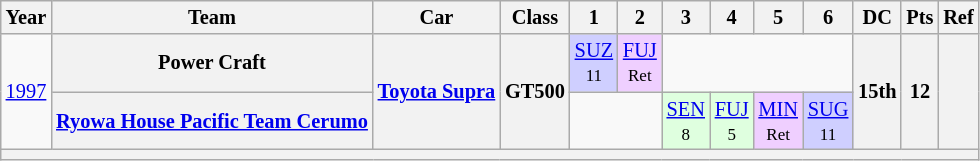<table class="wikitable" style="text-align:center; font-size:85%">
<tr>
<th>Year</th>
<th>Team</th>
<th>Car</th>
<th>Class</th>
<th>1</th>
<th>2</th>
<th>3</th>
<th>4</th>
<th>5</th>
<th>6</th>
<th>DC</th>
<th>Pts</th>
<th>Ref</th>
</tr>
<tr>
<td rowspan="2"><a href='#'>1997</a></td>
<th nowrap>Power Craft</th>
<th rowspan="2" nowrap><a href='#'>Toyota Supra</a></th>
<th rowspan="2">GT500</th>
<td style="background:#CFCFFF;"><a href='#'>SUZ</a><br><small>11</small></td>
<td style="background:#EFCFFF;"><a href='#'>FUJ</a><br><small>Ret</small></td>
<td colspan=4></td>
<th rowspan="2">15th</th>
<th rowspan="2">12</th>
<th rowspan="2"></th>
</tr>
<tr>
<th nowrap><a href='#'>Ryowa House Pacific Team Cerumo</a></th>
<td colspan=2></td>
<td style="background:#DFFFDF;"><a href='#'>SEN</a><br><small>8</small></td>
<td style="background:#DFFFDF;"><a href='#'>FUJ</a><br><small>5</small></td>
<td style="background:#EFCFFF;"><a href='#'>MIN</a><br><small>Ret</small></td>
<td style="background:#CFCFFF;"><a href='#'>SUG</a><br><small>11</small></td>
</tr>
<tr>
<th colspan="13"></th>
</tr>
</table>
